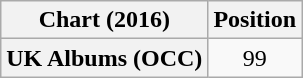<table class="wikitable plainrowheaders" style="text-align:center">
<tr>
<th scope="col">Chart (2016)</th>
<th scope="col">Position</th>
</tr>
<tr>
<th scope="row">UK Albums (OCC)</th>
<td>99</td>
</tr>
</table>
